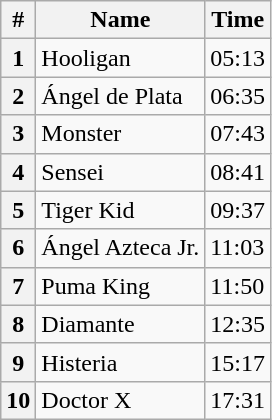<table class="wikitable sortable">
<tr>
<th>#</th>
<th>Name</th>
<th>Time</th>
</tr>
<tr>
<th>1</th>
<td>Hooligan</td>
<td>05:13</td>
</tr>
<tr>
<th>2</th>
<td>Ángel de Plata</td>
<td>06:35</td>
</tr>
<tr>
<th>3</th>
<td>Monster</td>
<td>07:43</td>
</tr>
<tr>
<th>4</th>
<td>Sensei</td>
<td>08:41</td>
</tr>
<tr>
<th>5</th>
<td>Tiger Kid</td>
<td>09:37</td>
</tr>
<tr>
<th>6</th>
<td>Ángel Azteca Jr.</td>
<td>11:03</td>
</tr>
<tr>
<th>7</th>
<td>Puma King</td>
<td>11:50</td>
</tr>
<tr>
<th>8</th>
<td>Diamante</td>
<td>12:35</td>
</tr>
<tr>
<th>9</th>
<td>Histeria</td>
<td>15:17</td>
</tr>
<tr>
<th>10</th>
<td>Doctor X</td>
<td>17:31</td>
</tr>
</table>
